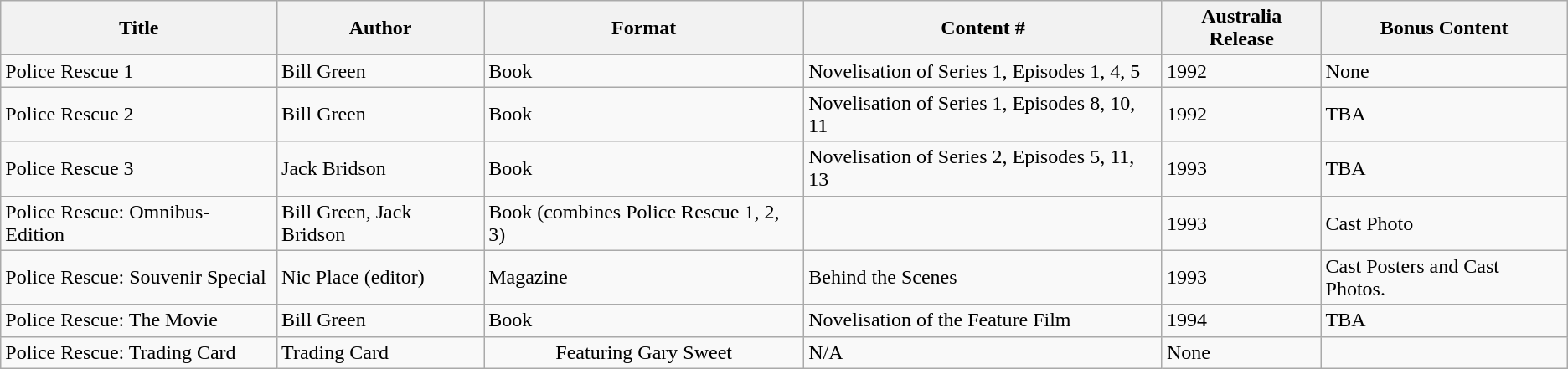<table class="wikitable">
<tr>
<th>Title</th>
<th>Author</th>
<th>Format</th>
<th>Content #</th>
<th>Australia Release</th>
<th>Bonus Content</th>
</tr>
<tr>
<td>Police Rescue 1</td>
<td>Bill Green</td>
<td>Book</td>
<td>Novelisation of Series 1, Episodes 1, 4, 5</td>
<td>1992</td>
<td>None</td>
</tr>
<tr>
<td>Police Rescue 2</td>
<td>Bill Green</td>
<td>Book</td>
<td>Novelisation of Series 1, Episodes 8, 10, 11</td>
<td>1992</td>
<td>TBA</td>
</tr>
<tr>
<td>Police Rescue 3</td>
<td>Jack Bridson</td>
<td>Book</td>
<td>Novelisation of Series 2, Episodes 5, 11, 13</td>
<td>1993</td>
<td>TBA</td>
</tr>
<tr>
<td>Police Rescue: Omnibus- Edition</td>
<td>Bill Green, Jack Bridson</td>
<td>Book (combines Police Rescue 1, 2, 3)</td>
<td style="text-align:center;"></td>
<td>1993</td>
<td>Cast Photo</td>
</tr>
<tr>
<td>Police Rescue: Souvenir Special</td>
<td>Nic Place (editor)</td>
<td>Magazine</td>
<td>Behind the Scenes</td>
<td>1993</td>
<td>Cast Posters and Cast Photos.</td>
</tr>
<tr>
<td>Police Rescue: The Movie</td>
<td>Bill Green</td>
<td>Book</td>
<td>Novelisation of the Feature Film</td>
<td>1994</td>
<td>TBA</td>
</tr>
<tr>
<td>Police Rescue: Trading Card</td>
<td>Trading Card</td>
<td style="text-align:center;">Featuring Gary Sweet</td>
<td>N/A</td>
<td>None</td>
</tr>
</table>
